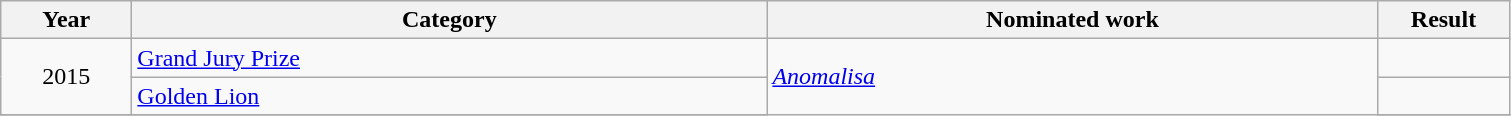<table class=wikitable>
<tr>
<th scope="col" style="width:5em;">Year</th>
<th scope="col" style="width:26em;">Category</th>
<th scope="col" style="width:25em;">Nominated work</th>
<th scope="col" style="width:5em;">Result</th>
</tr>
<tr>
<td style="text-align:center;", rowspan=2>2015</td>
<td><a href='#'>Grand Jury Prize</a></td>
<td rowspan=4><em><a href='#'>Anomalisa</a></em></td>
<td></td>
</tr>
<tr>
<td><a href='#'>Golden Lion</a></td>
<td></td>
</tr>
<tr>
</tr>
</table>
